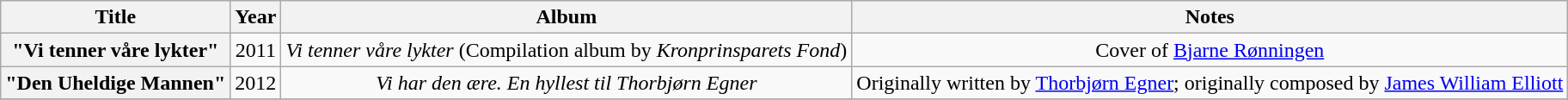<table class="wikitable plainrowheaders" style="text-align:center;">
<tr>
<th scope="col">Title</th>
<th scope="col">Year</th>
<th scope="col">Album</th>
<th>Notes</th>
</tr>
<tr>
<th scope="row">"Vi tenner våre lykter"</th>
<td>2011</td>
<td><em>Vi tenner våre lykter</em> (Compilation album by <em>Kronprinsparets Fond</em>)</td>
<td>Cover of <a href='#'>Bjarne Rønningen</a></td>
</tr>
<tr>
<th scope="row">"Den Uheldige Mannen"</th>
<td>2012</td>
<td><em>Vi har den ære. En hyllest til Thorbjørn Egner</em></td>
<td>Originally written by <a href='#'>Thorbjørn Egner</a>; originally composed by <a href='#'>James William Elliott</a></td>
</tr>
<tr>
</tr>
</table>
